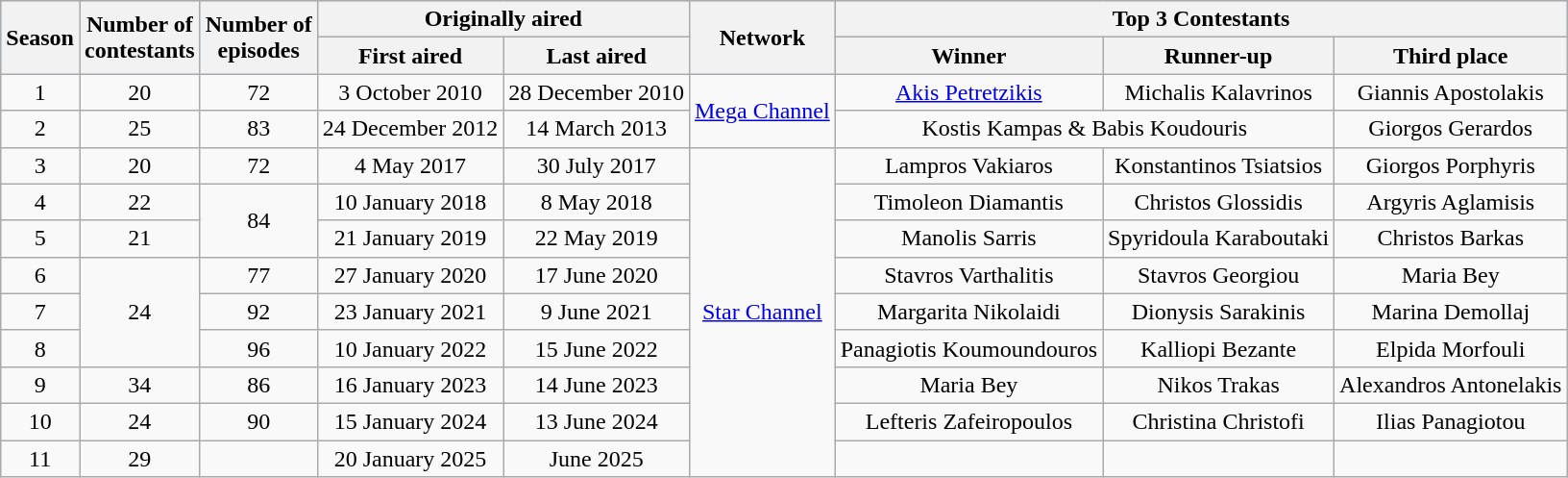<table class="wikitable plainrowheaders" style="text-align:center;">
<tr style="background:#C1D8FF;">
<th rowspan="2">Season</th>
<th rowspan="2">Number of<br>contestants</th>
<th rowspan="2">Number of<br>episodes</th>
<th colspan="2">Originally aired</th>
<th rowspan="2">Network</th>
<th colspan="3">Top 3 Contestants</th>
</tr>
<tr>
<th>First aired</th>
<th>Last aired</th>
<th>Winner</th>
<th>Runner-up</th>
<th>Third place</th>
</tr>
<tr>
<td>1</td>
<td>20</td>
<td>72</td>
<td>3 October 2010</td>
<td>28 December 2010</td>
<td rowspan="2"><a href='#'>Mega Channel</a></td>
<td><a href='#'>Akis Petretzikis</a></td>
<td>Michalis Kalavrinos</td>
<td>Giannis Apostolakis</td>
</tr>
<tr>
<td>2</td>
<td>25</td>
<td>83</td>
<td>24 December 2012</td>
<td>14 March 2013</td>
<td colspan="2">Kostis Kampas & Babis Koudouris</td>
<td>Giorgos Gerardos</td>
</tr>
<tr>
<td>3</td>
<td>20</td>
<td>72</td>
<td>4 May 2017</td>
<td>30 July 2017</td>
<td rowspan="9"><a href='#'>Star Channel</a></td>
<td>Lampros Vakiaros</td>
<td>Konstantinos Tsiatsios</td>
<td>Giorgos Porphyris</td>
</tr>
<tr>
<td>4</td>
<td>22</td>
<td rowspan="2">84</td>
<td>10 January 2018</td>
<td>8 May 2018</td>
<td>Timoleon Diamantis</td>
<td>Christos Glossidis</td>
<td>Argyris Aglamisis</td>
</tr>
<tr>
<td>5</td>
<td>21</td>
<td>21 January 2019</td>
<td>22 May 2019</td>
<td>Manolis Sarris</td>
<td>Spyridoula Karaboutaki</td>
<td>Christos Barkas</td>
</tr>
<tr>
<td>6</td>
<td rowspan="3">24</td>
<td>77</td>
<td>27 January 2020</td>
<td>17 June 2020</td>
<td>Stavros Varthalitis</td>
<td>Stavros Georgiou</td>
<td>Maria Bey</td>
</tr>
<tr>
<td>7</td>
<td>92</td>
<td>23 January 2021</td>
<td>9 June 2021</td>
<td>Margarita Nikolaidi</td>
<td>Dionysis Sarakinis</td>
<td>Marina Demollaj</td>
</tr>
<tr>
<td>8</td>
<td>96</td>
<td>10 January 2022</td>
<td>15 June 2022</td>
<td>Panagiotis Koumoundouros</td>
<td>Kalliopi Bezante</td>
<td>Elpida Morfouli</td>
</tr>
<tr>
<td>9</td>
<td>34</td>
<td>86</td>
<td>16 January 2023</td>
<td>14 June 2023</td>
<td>Maria Bey</td>
<td>Nikos Trakas</td>
<td>Alexandros Antonelakis</td>
</tr>
<tr>
<td>10</td>
<td>24</td>
<td>90</td>
<td>15 January 2024</td>
<td>13 June 2024</td>
<td>Lefteris Zafeiropoulos</td>
<td>Christina Christofi</td>
<td>Ilias Panagiotou</td>
</tr>
<tr>
<td>11</td>
<td>29</td>
<td></td>
<td>20 January 2025</td>
<td>June 2025</td>
<td></td>
<td></td>
<td></td>
</tr>
</table>
